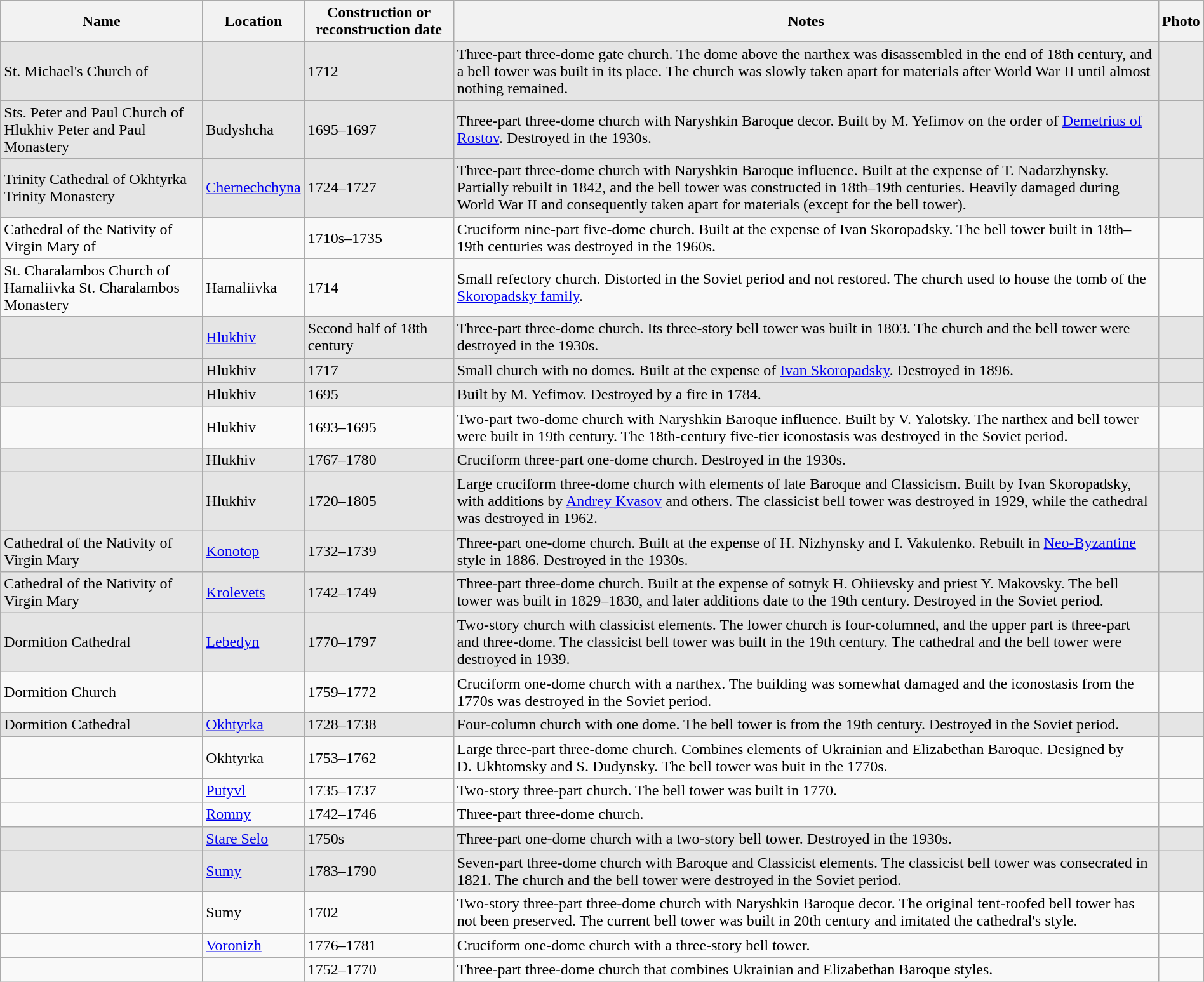<table class="wikitable sortable" width="100%">
<tr>
<th>Name</th>
<th>Location</th>
<th>Construction or reconstruction date</th>
<th>Notes</th>
<th>Photo</th>
</tr>
<tr bgcolor="#e5e5e5">
<td>St. Michael's Church of </td>
<td></td>
<td>1712</td>
<td>Three-part three-dome gate church. The dome above the narthex was disassembled in the end of 18th century, and a bell tower was built in its place. The church was slowly taken apart for materials after World War II until almost nothing remained.</td>
<td></td>
</tr>
<tr bgcolor="#e5e5e5">
<td>Sts. Peter and Paul Church of Hlukhiv Peter and Paul Monastery</td>
<td>Budyshcha</td>
<td>1695–1697</td>
<td>Three-part three-dome church with Naryshkin Baroque decor. Built by M. Yefimov on the order of <a href='#'>Demetrius of Rostov</a>. Destroyed in the 1930s.</td>
<td></td>
</tr>
<tr bgcolor="#e5e5e5">
<td>Trinity Cathedral of Okhtyrka Trinity Monastery</td>
<td><a href='#'>Chernechchyna</a></td>
<td>1724–1727</td>
<td>Three-part three-dome church with Naryshkin Baroque influence. Built at the expense of T. Nadarzhynsky. Partially rebuilt in 1842, and the bell tower was constructed in 18th–19th centuries. Heavily damaged during World War II and consequently taken apart for materials (except for the bell tower).</td>
<td></td>
</tr>
<tr>
<td>Cathedral of the Nativity of Virgin Mary of </td>
<td></td>
<td>1710s–1735</td>
<td>Cruciform nine-part five-dome church. Built at the expense of Ivan Skoropadsky. The bell tower built in 18th–19th centuries was destroyed in the 1960s.</td>
<td></td>
</tr>
<tr>
<td>St. Charalambos Church of Hamaliivka St. Charalambos Monastery</td>
<td>Hamaliivka</td>
<td>1714</td>
<td>Small refectory church. Distorted in the Soviet period and not restored. The church used to house the tomb of the <a href='#'>Skoropadsky family</a>.</td>
<td></td>
</tr>
<tr bgcolor="#e5e5e5">
<td></td>
<td><a href='#'>Hlukhiv</a></td>
<td>Second half of 18th century</td>
<td>Three-part three-dome church. Its three-story bell tower was built in 1803. The church and the bell tower were destroyed in the 1930s.</td>
<td></td>
</tr>
<tr bgcolor="#e5e5e5">
<td></td>
<td>Hlukhiv</td>
<td>1717</td>
<td>Small church with no domes. Built at the expense of <a href='#'>Ivan Skoropadsky</a>. Destroyed in 1896.</td>
<td></td>
</tr>
<tr bgcolor="#e5e5e5">
<td></td>
<td>Hlukhiv</td>
<td>1695</td>
<td>Built by M. Yefimov. Destroyed by a fire in 1784.</td>
<td></td>
</tr>
<tr>
<td></td>
<td>Hlukhiv</td>
<td>1693–1695</td>
<td>Two-part two-dome church with Naryshkin Baroque influence. Built by V. Yalotsky. The narthex and bell tower were built in 19th century. The 18th-century five-tier iconostasis was destroyed in the Soviet period.</td>
<td></td>
</tr>
<tr bgcolor="#e5e5e5">
<td></td>
<td>Hlukhiv</td>
<td>1767–1780</td>
<td>Cruciform three-part one-dome church. Destroyed in the 1930s.</td>
<td></td>
</tr>
<tr bgcolor="#e5e5e5">
<td></td>
<td>Hlukhiv</td>
<td>1720–1805</td>
<td>Large cruciform three-dome church with elements of late Baroque and Classicism. Built by Ivan Skoropadsky, with additions by <a href='#'>Andrey Kvasov</a> and others. The classicist bell tower was destroyed in 1929, while the cathedral was destroyed in 1962.</td>
<td></td>
</tr>
<tr bgcolor="#e5e5e5">
<td>Cathedral of the Nativity of Virgin Mary</td>
<td><a href='#'>Konotop</a></td>
<td>1732–1739</td>
<td>Three-part one-dome church. Built at the expense of H. Nizhynsky and I. Vakulenko. Rebuilt in <a href='#'>Neo-Byzantine</a> style in 1886. Destroyed in the 1930s.</td>
<td></td>
</tr>
<tr bgcolor="#e5e5e5">
<td>Cathedral of the Nativity of Virgin Mary</td>
<td><a href='#'>Krolevets</a></td>
<td>1742–1749</td>
<td>Three-part three-dome church. Built at the expense of sotnyk H. Ohiievsky and priest Y. Makovsky. The bell tower was built in 1829–1830, and later additions date to the 19th century. Destroyed in the Soviet period.</td>
<td></td>
</tr>
<tr bgcolor="#e5e5e5">
<td>Dormition Cathedral</td>
<td><a href='#'>Lebedyn</a></td>
<td>1770–1797</td>
<td>Two-story church with classicist elements. The lower church is four-columned, and the upper part is three-part and three-dome. The classicist bell tower was built in the 19th century. The cathedral and the bell tower were destroyed in 1939.</td>
<td></td>
</tr>
<tr>
<td>Dormition Church</td>
<td></td>
<td>1759–1772</td>
<td>Cruciform one-dome church with a narthex. The building was somewhat damaged and the iconostasis from the 1770s was destroyed in the Soviet period.</td>
<td></td>
</tr>
<tr bgcolor="#e5e5e5">
<td>Dormition Cathedral</td>
<td><a href='#'>Okhtyrka</a></td>
<td>1728–1738</td>
<td>Four-column church with one dome. The bell tower is from the 19th century. Destroyed in the Soviet period.</td>
<td></td>
</tr>
<tr>
<td></td>
<td>Okhtyrka</td>
<td>1753–1762</td>
<td>Large three-part three-dome church. Combines elements of Ukrainian and Elizabethan Baroque. Designed by D. Ukhtomsky and S. Dudynsky. The bell tower was buit in the 1770s.</td>
<td></td>
</tr>
<tr>
<td></td>
<td><a href='#'>Putyvl</a></td>
<td>1735–1737</td>
<td>Two-story three-part church. The bell tower was built in 1770.</td>
<td></td>
</tr>
<tr>
<td></td>
<td><a href='#'>Romny</a></td>
<td>1742–1746</td>
<td>Three-part three-dome church.</td>
<td></td>
</tr>
<tr bgcolor="#e5e5e5">
<td></td>
<td><a href='#'>Stare Selo</a></td>
<td>1750s</td>
<td>Three-part one-dome church with a two-story bell tower. Destroyed in the 1930s.</td>
<td></td>
</tr>
<tr bgcolor="#e5e5e5">
<td></td>
<td><a href='#'>Sumy</a></td>
<td>1783–1790</td>
<td>Seven-part three-dome church with Baroque and Classicist elements. The classicist bell tower was consecrated in 1821. The church and the bell tower were destroyed in the Soviet period.</td>
<td></td>
</tr>
<tr>
<td></td>
<td>Sumy</td>
<td>1702</td>
<td>Two-story three-part three-dome church with Naryshkin Baroque decor. The original tent-roofed bell tower has not been preserved. The current bell tower was built in 20th century and imitated the cathedral's style.</td>
<td></td>
</tr>
<tr>
<td></td>
<td><a href='#'>Voronizh</a></td>
<td>1776–1781</td>
<td>Cruciform one-dome church with a three-story bell tower.</td>
<td></td>
</tr>
<tr>
<td></td>
<td></td>
<td>1752–1770</td>
<td>Three-part three-dome church that combines Ukrainian and Elizabethan Baroque styles.</td>
<td></td>
</tr>
</table>
